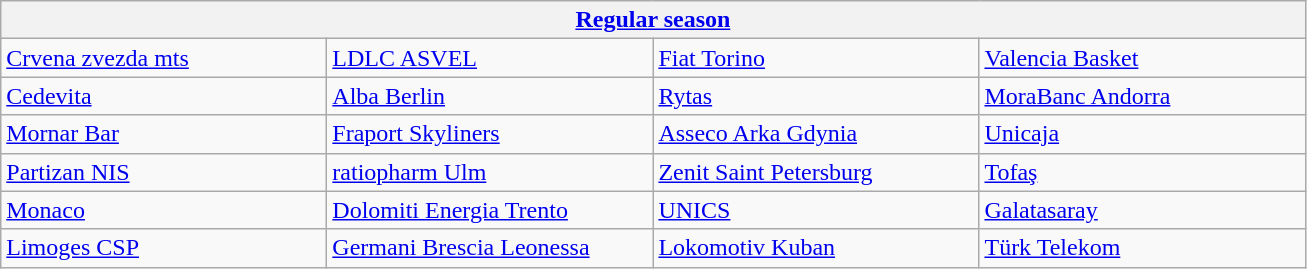<table class="wikitable" style="white-space: nowrap;">
<tr>
<th colspan=4><a href='#'>Regular season</a></th>
</tr>
<tr>
<td width=210> <a href='#'>Crvena zvezda mts</a> </td>
<td width=210> <a href='#'>LDLC ASVEL</a> </td>
<td width=210> <a href='#'>Fiat Torino</a> </td>
<td width=210> <a href='#'>Valencia Basket</a> </td>
</tr>
<tr>
<td width=210> <a href='#'>Cedevita</a> </td>
<td width=210> <a href='#'>Alba Berlin</a> </td>
<td width=210> <a href='#'>Rytas</a> </td>
<td width=210> <a href='#'>MoraBanc Andorra</a> </td>
</tr>
<tr>
<td width=210> <a href='#'>Mornar Bar</a> </td>
<td width=210> <a href='#'>Fraport Skyliners</a> </td>
<td width=210> <a href='#'>Asseco Arka Gdynia</a> </td>
<td width=210> <a href='#'>Unicaja</a> </td>
</tr>
<tr>
<td width=210> <a href='#'>Partizan NIS</a> </td>
<td width=210> <a href='#'>ratiopharm Ulm</a> </td>
<td width=210> <a href='#'>Zenit Saint Petersburg</a> </td>
<td width=210> <a href='#'>Tofaş</a> </td>
</tr>
<tr>
<td width=210> <a href='#'>Monaco</a> </td>
<td width=210> <a href='#'>Dolomiti Energia Trento</a> </td>
<td width=210> <a href='#'>UNICS</a> </td>
<td width=210> <a href='#'>Galatasaray</a> </td>
</tr>
<tr>
<td width=210> <a href='#'>Limoges CSP</a> </td>
<td width=210> <a href='#'>Germani Brescia Leonessa</a> </td>
<td width=210> <a href='#'>Lokomotiv Kuban</a> </td>
<td width=210> <a href='#'>Türk Telekom</a> </td>
</tr>
</table>
